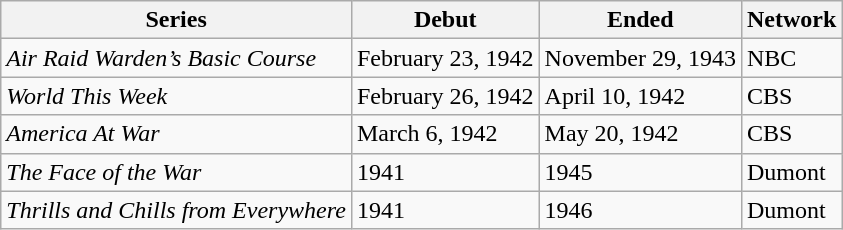<table class="wikitable sortable">
<tr>
<th>Series</th>
<th>Debut</th>
<th>Ended</th>
<th>Network</th>
</tr>
<tr>
<td><em>Air Raid Warden’s Basic Course</em></td>
<td>February 23, 1942</td>
<td>November 29, 1943</td>
<td>NBC</td>
</tr>
<tr>
<td><em>World This Week</em></td>
<td>February 26, 1942</td>
<td>April 10, 1942</td>
<td>CBS</td>
</tr>
<tr>
<td><em>America At War</em></td>
<td>March 6, 1942</td>
<td>May 20, 1942</td>
<td>CBS</td>
</tr>
<tr>
<td><em>The Face of the War</em></td>
<td>1941</td>
<td>1945</td>
<td>Dumont</td>
</tr>
<tr>
<td><em>Thrills and Chills from Everywhere</em></td>
<td>1941</td>
<td>1946</td>
<td>Dumont</td>
</tr>
</table>
